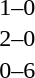<table cellspacing=1 width=70%>
<tr>
<th width=25%></th>
<th width=30%></th>
<th width=15%></th>
<th width=30%></th>
</tr>
<tr>
<td></td>
<td align=right></td>
<td align=center>1–0</td>
<td></td>
</tr>
<tr>
<td></td>
<td align=right></td>
<td align=center>2–0</td>
<td></td>
</tr>
<tr>
<td></td>
<td align=right></td>
<td align=center>0–6</td>
<td></td>
</tr>
</table>
